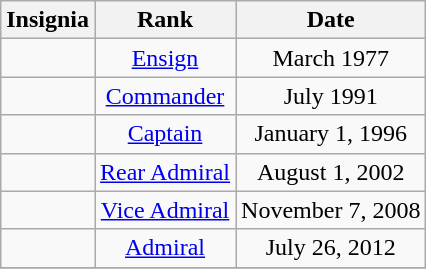<table class="wikitable">
<tr>
<th>Insignia</th>
<th>Rank</th>
<th>Date</th>
</tr>
<tr style="text-align:center;">
<td></td>
<td><a href='#'>Ensign</a></td>
<td>March 1977</td>
</tr>
<tr style="text-align:center;">
<td></td>
<td><a href='#'>Commander</a></td>
<td>July 1991</td>
</tr>
<tr style="text-align:center;">
<td></td>
<td><a href='#'>Captain</a></td>
<td>January 1, 1996</td>
</tr>
<tr style="text-align:center;">
<td></td>
<td><a href='#'>Rear Admiral</a></td>
<td>August 1, 2002</td>
</tr>
<tr style="text-align:center;">
<td></td>
<td><a href='#'>Vice Admiral</a></td>
<td>November 7, 2008</td>
</tr>
<tr style="text-align:center;">
<td></td>
<td><a href='#'>Admiral</a></td>
<td>July 26, 2012</td>
</tr>
<tr>
</tr>
</table>
